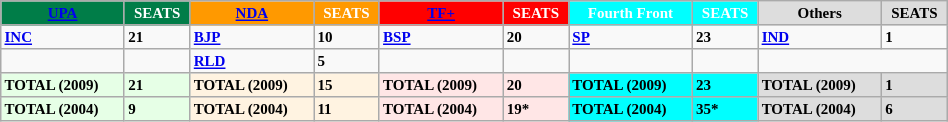<table class="wikitable" style="width:50%; font-weight:bold; font-size:x-small; font-family:verdana;">
<tr>
<th style="background:#007d48; color:white;"><a href='#'>UPA</a></th>
<th style="background:#007d48; color:white;">SEATS</th>
<th style="background:#f90; color:white;"><a href='#'>NDA</a></th>
<th style="background:#f90; color:white;">SEATS</th>
<th style="background:#f00; color:white;"><a href='#'>TF+</a></th>
<th style="background:#f00; color:white;">SEATS</th>
<th style="background:#0ff; color:white;">Fourth Front</th>
<th style="background:#0ff; color:white;">SEATS</th>
<th style="background:#ddd; color:black;">Others</th>
<th style="background:#ddd; color:black;">SEATS</th>
</tr>
<tr>
<td><a href='#'>INC</a></td>
<td>21</td>
<td><a href='#'>BJP</a></td>
<td>10</td>
<td><a href='#'>BSP</a></td>
<td>20</td>
<td><a href='#'>SP</a></td>
<td>23</td>
<td><a href='#'>IND</a></td>
<td>1</td>
</tr>
<tr>
<td></td>
<td></td>
<td><a href='#'>RLD</a></td>
<td>5</td>
<td></td>
<td></td>
<td></td>
<td></td>
</tr>
<tr>
<td style="background:#e6ffe6;">TOTAL (2009)</td>
<td style="background:#e6ffe6;">21</td>
<td style="background:#fff3e1;">TOTAL (2009)</td>
<td style="background:#fff3e1;">15</td>
<td style="background:#ffe6e6;">TOTAL (2009)</td>
<td style="background:#ffe6e6;">20</td>
<td style="background:#0ff;">TOTAL (2009)</td>
<td style="background:#0ff;">23</td>
<td style="background:#ddd;">TOTAL (2009)</td>
<td style="background:#ddd;">1</td>
</tr>
<tr>
<td style="background:#e6ffe6;">TOTAL (2004)</td>
<td style="background:#e6ffe6;">9</td>
<td style="background:#fff3e1;">TOTAL (2004)</td>
<td style="background:#fff3e1;">11</td>
<td style="background:#ffe6e6;">TOTAL (2004)</td>
<td style="background:#ffe6e6;">19*</td>
<td style="background:#0ff;">TOTAL (2004)</td>
<td style="background:#0ff;">35*</td>
<td style="background:#ddd;">TOTAL (2004)</td>
<td style="background:#ddd;">6</td>
</tr>
</table>
